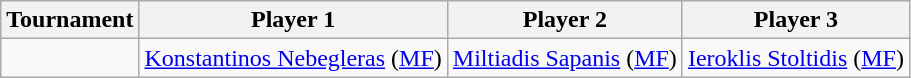<table class="wikitable">
<tr>
<th>Tournament</th>
<th>Player 1</th>
<th>Player 2</th>
<th>Player 3</th>
</tr>
<tr>
<td></td>
<td><a href='#'>Konstantinos Nebegleras</a> (<a href='#'>MF</a>)</td>
<td><a href='#'>Miltiadis Sapanis</a> (<a href='#'>MF</a>)</td>
<td><a href='#'>Ieroklis Stoltidis</a> (<a href='#'>MF</a>)</td>
</tr>
</table>
